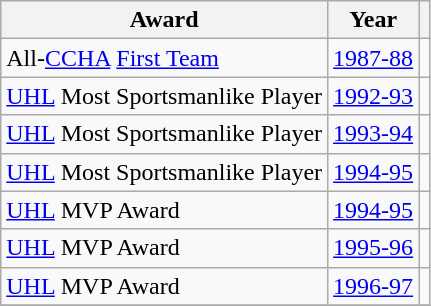<table class="wikitable">
<tr>
<th>Award</th>
<th>Year</th>
<th></th>
</tr>
<tr>
<td>All-<a href='#'>CCHA</a> <a href='#'>First Team</a></td>
<td><a href='#'>1987-88</a></td>
<td></td>
</tr>
<tr>
<td><a href='#'>UHL</a> Most Sportsmanlike Player</td>
<td><a href='#'>1992-93</a></td>
<td></td>
</tr>
<tr>
<td><a href='#'>UHL</a> Most Sportsmanlike Player</td>
<td><a href='#'>1993-94</a></td>
<td></td>
</tr>
<tr>
<td><a href='#'>UHL</a> Most Sportsmanlike Player</td>
<td><a href='#'>1994-95</a></td>
<td></td>
</tr>
<tr>
<td><a href='#'>UHL</a> MVP Award</td>
<td><a href='#'>1994-95</a></td>
<td></td>
</tr>
<tr>
<td><a href='#'>UHL</a> MVP Award</td>
<td><a href='#'>1995-96</a></td>
<td></td>
</tr>
<tr>
<td><a href='#'>UHL</a> MVP Award</td>
<td><a href='#'>1996-97</a></td>
<td></td>
</tr>
<tr>
</tr>
</table>
